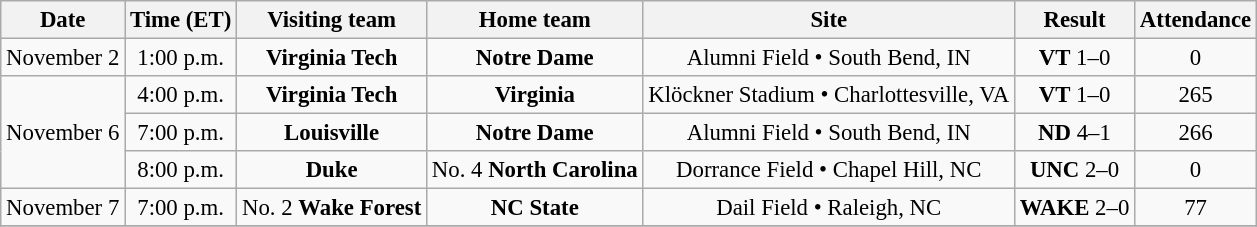<table class="wikitable" style="font-size:95%; text-align: center;">
<tr>
<th>Date</th>
<th>Time (ET)</th>
<th>Visiting team</th>
<th>Home team</th>
<th>Site</th>
<th>Result</th>
<th>Attendance</th>
</tr>
<tr>
<td>November 2</td>
<td>1:00 p.m.</td>
<td><strong>Virginia Tech</strong></td>
<td><strong>Notre Dame</strong></td>
<td>Alumni Field • South Bend, IN</td>
<td><strong>VT</strong> 1–0</td>
<td>0</td>
</tr>
<tr>
<td rowspan="3">November 6</td>
<td>4:00 p.m.</td>
<td><strong>Virginia Tech</strong></td>
<td><strong>Virginia</strong></td>
<td>Klöckner Stadium • Charlottesville, VA</td>
<td><strong>VT</strong> 1–0</td>
<td>265</td>
</tr>
<tr>
<td>7:00 p.m.</td>
<td><strong>Louisville</strong></td>
<td><strong>Notre Dame</strong></td>
<td>Alumni Field • South Bend, IN</td>
<td><strong>ND</strong> 4–1</td>
<td>266</td>
</tr>
<tr>
<td>8:00 p.m.</td>
<td><strong>Duke</strong></td>
<td>No. 4 <strong>North Carolina</strong></td>
<td>Dorrance Field • Chapel Hill, NC</td>
<td><strong>UNC</strong> 2–0</td>
<td>0</td>
</tr>
<tr>
<td>November 7</td>
<td>7:00 p.m.</td>
<td>No. 2 <strong>Wake Forest</strong></td>
<td><strong>NC State</strong></td>
<td>Dail Field • Raleigh, NC</td>
<td><strong>WAKE</strong> 2–0</td>
<td>77</td>
</tr>
<tr>
</tr>
</table>
